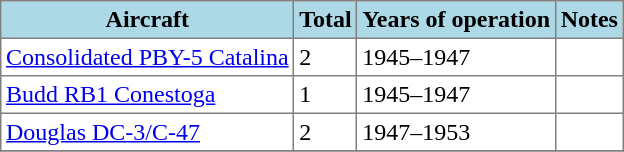<table class="toccolours sortable" border="1" cellpadding="3" style="margin: 1em auto; border-collapse:collapse">
<tr bgcolor=lightblue>
<th>Aircraft</th>
<th>Total</th>
<th>Years of operation</th>
<th>Notes</th>
</tr>
<tr>
<td><a href='#'>Consolidated PBY-5 Catalina</a></td>
<td>2</td>
<td>1945–1947</td>
<td></td>
</tr>
<tr>
<td><a href='#'>Budd RB1 Conestoga</a></td>
<td>1</td>
<td>1945–1947</td>
<td></td>
</tr>
<tr>
<td><a href='#'>Douglas DC-3/C-47</a></td>
<td>2</td>
<td>1947–1953</td>
<td></td>
</tr>
<tr>
</tr>
</table>
